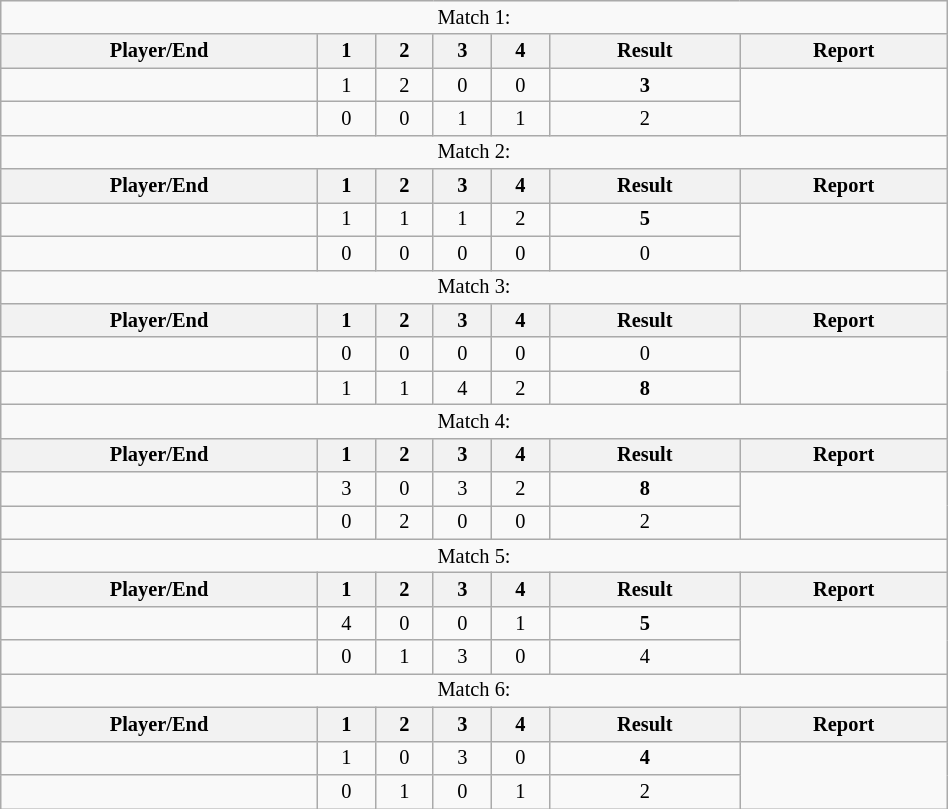<table class="wikitable" style=font-size:85%;text-align:center;width:50%>
<tr>
<td colspan="7">Match 1:</td>
</tr>
<tr>
<th>Player/End</th>
<th>1</th>
<th>2</th>
<th>3</th>
<th>4</th>
<th>Result</th>
<th>Report</th>
</tr>
<tr>
<td align=left></td>
<td>1</td>
<td>2</td>
<td>0</td>
<td>0</td>
<td><strong>3</strong></td>
<td rowspan="2"></td>
</tr>
<tr>
<td align=left></td>
<td>0</td>
<td>0</td>
<td>1</td>
<td>1</td>
<td>2</td>
</tr>
<tr>
<td colspan="7">Match 2:</td>
</tr>
<tr>
<th>Player/End</th>
<th>1</th>
<th>2</th>
<th>3</th>
<th>4</th>
<th>Result</th>
<th>Report</th>
</tr>
<tr>
<td align=left></td>
<td>1</td>
<td>1</td>
<td>1</td>
<td>2</td>
<td><strong>5</strong></td>
<td rowspan="2"></td>
</tr>
<tr>
<td align=left></td>
<td>0</td>
<td>0</td>
<td>0</td>
<td>0</td>
<td>0</td>
</tr>
<tr>
<td colspan="7">Match 3:</td>
</tr>
<tr>
<th>Player/End</th>
<th>1</th>
<th>2</th>
<th>3</th>
<th>4</th>
<th>Result</th>
<th>Report</th>
</tr>
<tr>
<td align=left></td>
<td>0</td>
<td>0</td>
<td>0</td>
<td>0</td>
<td>0</td>
<td rowspan="2"></td>
</tr>
<tr>
<td align=left><strong></strong></td>
<td>1</td>
<td>1</td>
<td>4</td>
<td>2</td>
<td><strong>8</strong></td>
</tr>
<tr>
<td colspan="7">Match 4:</td>
</tr>
<tr>
<th>Player/End</th>
<th>1</th>
<th>2</th>
<th>3</th>
<th>4</th>
<th>Result</th>
<th>Report</th>
</tr>
<tr>
<td align=left><strong></strong></td>
<td>3</td>
<td>0</td>
<td>3</td>
<td>2</td>
<td><strong>8</strong></td>
<td rowspan="2"></td>
</tr>
<tr>
<td align=left></td>
<td>0</td>
<td>2</td>
<td>0</td>
<td>0</td>
<td>2</td>
</tr>
<tr>
<td colspan="7">Match 5:</td>
</tr>
<tr>
<th>Player/End</th>
<th>1</th>
<th>2</th>
<th>3</th>
<th>4</th>
<th>Result</th>
<th>Report</th>
</tr>
<tr>
<td align=left><strong></strong></td>
<td>4</td>
<td>0</td>
<td>0</td>
<td>1</td>
<td><strong>5</strong></td>
<td rowspan="2"></td>
</tr>
<tr>
<td align=left></td>
<td>0</td>
<td>1</td>
<td>3</td>
<td>0</td>
<td>4</td>
</tr>
<tr>
<td colspan="7">Match 6:</td>
</tr>
<tr>
<th>Player/End</th>
<th>1</th>
<th>2</th>
<th>3</th>
<th>4</th>
<th>Result</th>
<th>Report</th>
</tr>
<tr>
<td align=left><strong></strong></td>
<td>1</td>
<td>0</td>
<td>3</td>
<td>0</td>
<td><strong>4</strong></td>
<td rowspan="2"></td>
</tr>
<tr>
<td align=left></td>
<td>0</td>
<td>1</td>
<td>0</td>
<td>1</td>
<td>2</td>
</tr>
</table>
